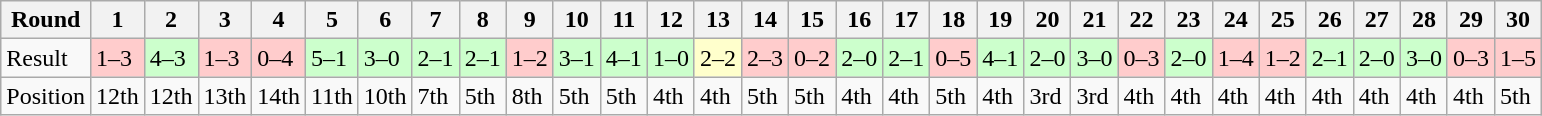<table class="wikitable">
<tr>
<th>Round</th>
<th>1</th>
<th>2</th>
<th>3</th>
<th>4</th>
<th>5</th>
<th>6</th>
<th>7</th>
<th>8</th>
<th>9</th>
<th>10</th>
<th>11</th>
<th>12</th>
<th>13</th>
<th>14</th>
<th>15</th>
<th>16</th>
<th>17</th>
<th>18</th>
<th>19</th>
<th>20</th>
<th>21</th>
<th>22</th>
<th>23</th>
<th>24</th>
<th>25</th>
<th>26</th>
<th>27</th>
<th>28</th>
<th>29</th>
<th>30</th>
</tr>
<tr>
<td>Result</td>
<td bgcolor="#FFCCCC">1–3</td>
<td bgcolor="#CCFFCC">4–3</td>
<td bgcolor="#FFCCCC">1–3</td>
<td bgcolor="#FFCCCC">0–4</td>
<td bgcolor="#CCFFCC">5–1</td>
<td bgcolor="#CCFFCC">3–0</td>
<td bgcolor="#CCFFCC">2–1</td>
<td bgcolor="#CCFFCC">2–1</td>
<td bgcolor="#FFCCCC">1–2</td>
<td bgcolor="#CCFFCC">3–1</td>
<td bgcolor="#CCFFCC">4–1</td>
<td bgcolor="#CCFFCC">1–0</td>
<td bgcolor="#FFFFCC">2–2</td>
<td bgcolor="#FFCCCC">2–3</td>
<td bgcolor="#FFCCCC">0–2</td>
<td bgcolor="#CCFFCC">2–0</td>
<td bgcolor="#CCFFCC">2–1</td>
<td bgcolor="#FFCCCC">0–5</td>
<td bgcolor="#CCFFCC">4–1</td>
<td bgcolor="#CCFFCC">2–0</td>
<td bgcolor="#CCFFCC">3–0</td>
<td bgcolor="#FFCCCC">0–3</td>
<td bgcolor="#CCFFCC">2–0</td>
<td bgcolor="#FFCCCC">1–4</td>
<td bgcolor="#FFCCCC">1–2</td>
<td bgcolor="#CCFFCC">2–1</td>
<td bgcolor="#CCFFCC">2–0</td>
<td bgcolor="#CCFFCC">3–0</td>
<td bgcolor="#FFCCCC">0–3</td>
<td bgcolor="#FFCCCC">1–5</td>
</tr>
<tr>
<td>Position</td>
<td>12th</td>
<td>12th</td>
<td>13th</td>
<td>14th</td>
<td>11th</td>
<td>10th</td>
<td>7th</td>
<td>5th</td>
<td>8th</td>
<td>5th</td>
<td>5th</td>
<td>4th</td>
<td>4th</td>
<td>5th</td>
<td>5th</td>
<td>4th</td>
<td>4th</td>
<td>5th</td>
<td>4th</td>
<td>3rd</td>
<td>3rd</td>
<td>4th</td>
<td>4th</td>
<td>4th</td>
<td>4th</td>
<td>4th</td>
<td>4th</td>
<td>4th</td>
<td>4th</td>
<td>5th</td>
</tr>
</table>
